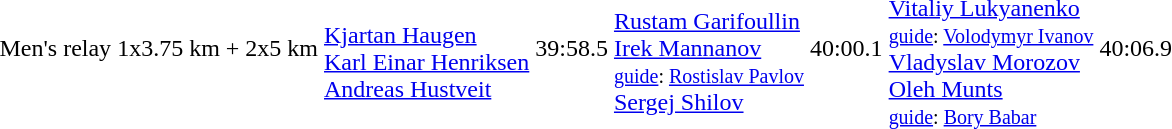<table>
<tr>
<td>Men's relay</td>
<td>1x3.75 km + 2x5 km</td>
<td><br><a href='#'>Kjartan Haugen</a><br> <a href='#'>Karl Einar Henriksen</a><br> <a href='#'>Andreas Hustveit</a></td>
<td>39:58.5</td>
<td><br><a href='#'>Rustam Garifoullin</a><br> <a href='#'>Irek Mannanov</a><br> <small><a href='#'>guide</a>: <a href='#'>Rostislav Pavlov</a></small><br> <a href='#'>Sergej Shilov</a></td>
<td>40:00.1</td>
<td><br><a href='#'>Vitaliy Lukyanenko</a><br> <small><a href='#'>guide</a>: <a href='#'>Volodymyr Ivanov</a></small><br> <a href='#'>Vladyslav Morozov</a><br> <a href='#'>Oleh Munts</a><br> <small><a href='#'>guide</a>: <a href='#'>Bory Babar</a></small></td>
<td>40:06.9</td>
</tr>
</table>
